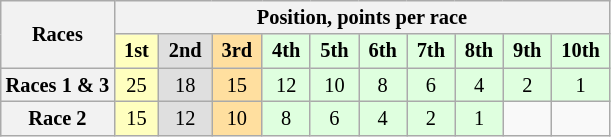<table class="wikitable" style="font-size: 85%; text-align:center">
<tr>
<th rowspan=2>Races</th>
<th colspan=10>Position, points per race</th>
</tr>
<tr>
<td style="background:#FFFFBF"> <strong>1st</strong> </td>
<td style="background:#DFDFDF"> <strong>2nd</strong> </td>
<td style="background:#FFDF9F"> <strong>3rd</strong> </td>
<td style="background:#DFFFDF"> <strong>4th</strong> </td>
<td style="background:#DFFFDF"> <strong>5th</strong> </td>
<td style="background:#DFFFDF"> <strong>6th</strong> </td>
<td style="background:#DFFFDF"> <strong>7th</strong> </td>
<td style="background:#DFFFDF"> <strong>8th</strong> </td>
<td style="background:#DFFFDF"> <strong>9th</strong> </td>
<td style="background:#DFFFDF"> <strong>10th</strong> </td>
</tr>
<tr>
<th>Races 1 & 3</th>
<td style="background:#FFFFBF">25</td>
<td style="background:#DFDFDF">18</td>
<td style="background:#FFDF9F">15</td>
<td style="background:#DFFFDF">12</td>
<td style="background:#DFFFDF">10</td>
<td style="background:#DFFFDF">8</td>
<td style="background:#DFFFDF">6</td>
<td style="background:#DFFFDF">4</td>
<td style="background:#DFFFDF">2</td>
<td style="background:#DFFFDF">1</td>
</tr>
<tr>
<th>Race 2</th>
<td style="background:#FFFFBF">15</td>
<td style="background:#DFDFDF">12</td>
<td style="background:#FFDF9F">10</td>
<td style="background:#DFFFDF">8</td>
<td style="background:#DFFFDF">6</td>
<td style="background:#DFFFDF">4</td>
<td style="background:#DFFFDF">2</td>
<td style="background:#DFFFDF">1</td>
<td></td>
<td></td>
</tr>
</table>
